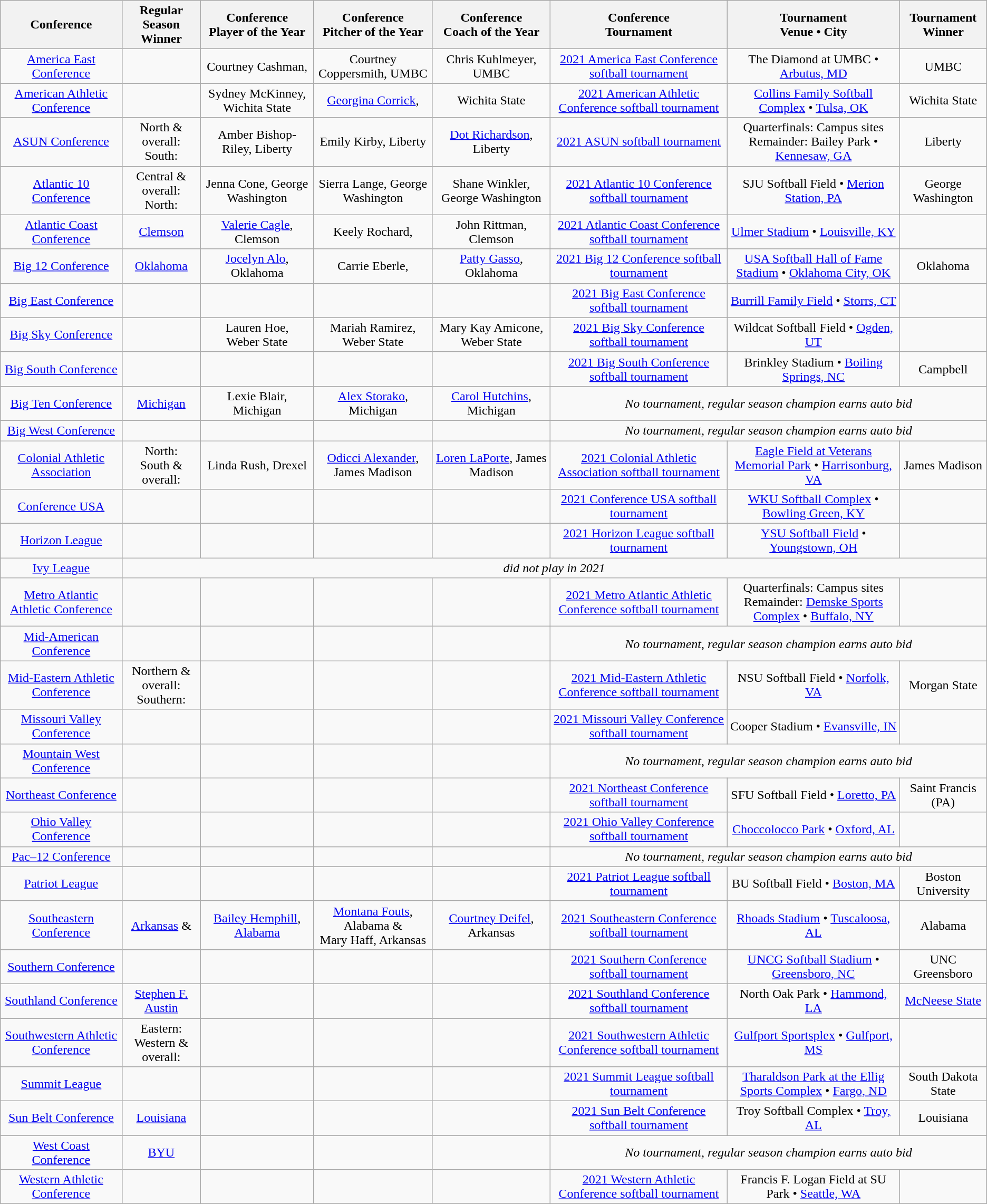<table class="wikitable" style="text-align:center;">
<tr>
<th>Conference</th>
<th>Regular <br> Season Winner</th>
<th>Conference <br> Player of the Year</th>
<th>Conference <br> Pitcher of the Year</th>
<th>Conference <br> Coach of the Year</th>
<th>Conference <br> Tournament</th>
<th>Tournament <br> Venue • City</th>
<th>Tournament <br> Winner</th>
</tr>
<tr>
<td><a href='#'>America East Conference</a></td>
<td></td>
<td>Courtney Cashman, </td>
<td>Courtney Coppersmith, UMBC</td>
<td>Chris Kuhlmeyer, UMBC</td>
<td><a href='#'>2021 America East Conference softball tournament</a></td>
<td>The Diamond at UMBC • <a href='#'>Arbutus, MD</a></td>
<td>UMBC</td>
</tr>
<tr>
<td><a href='#'>American Athletic Conference</a></td>
<td></td>
<td>Sydney McKinney, Wichita State</td>
<td><a href='#'>Georgina Corrick</a>, </td>
<td>Wichita State</td>
<td><a href='#'>2021 American Athletic Conference softball tournament</a></td>
<td><a href='#'>Collins Family Softball Complex</a> • <a href='#'>Tulsa, OK</a></td>
<td>Wichita State</td>
</tr>
<tr>
<td><a href='#'>ASUN Conference</a></td>
<td>North & overall: <br>South: </td>
<td>Amber Bishop-Riley, Liberty</td>
<td>Emily Kirby, Liberty</td>
<td><a href='#'>Dot Richardson</a>, Liberty</td>
<td><a href='#'>2021 ASUN softball tournament</a></td>
<td>Quarterfinals: Campus sites<br>Remainder: Bailey Park • <a href='#'>Kennesaw, GA</a></td>
<td>Liberty</td>
</tr>
<tr>
<td><a href='#'>Atlantic 10 Conference</a></td>
<td>Central & overall: <br>North: </td>
<td>Jenna Cone, George Washington</td>
<td>Sierra Lange, George Washington</td>
<td>Shane Winkler, George Washington</td>
<td><a href='#'>2021 Atlantic 10 Conference softball tournament</a></td>
<td>SJU Softball Field • <a href='#'>Merion Station, PA</a></td>
<td>George Washington</td>
</tr>
<tr>
<td><a href='#'>Atlantic Coast Conference</a></td>
<td><a href='#'>Clemson</a></td>
<td><a href='#'>Valerie Cagle</a>, Clemson</td>
<td>Keely Rochard, </td>
<td>John Rittman, Clemson</td>
<td><a href='#'>2021 Atlantic Coast Conference softball tournament</a></td>
<td><a href='#'>Ulmer Stadium</a> • <a href='#'>Louisville, KY</a></td>
<td></td>
</tr>
<tr>
<td><a href='#'>Big 12 Conference</a></td>
<td><a href='#'>Oklahoma</a></td>
<td><a href='#'>Jocelyn Alo</a>, Oklahoma</td>
<td>Carrie Eberle, </td>
<td><a href='#'>Patty Gasso</a>, Oklahoma</td>
<td><a href='#'>2021 Big 12 Conference softball tournament</a></td>
<td><a href='#'>USA Softball Hall of Fame Stadium</a> • <a href='#'>Oklahoma City, OK</a></td>
<td>Oklahoma</td>
</tr>
<tr>
<td><a href='#'>Big East Conference</a></td>
<td></td>
<td></td>
<td></td>
<td></td>
<td><a href='#'>2021 Big East Conference softball tournament</a></td>
<td><a href='#'>Burrill Family Field</a> • <a href='#'>Storrs, CT</a></td>
<td></td>
</tr>
<tr>
<td><a href='#'>Big Sky Conference</a></td>
<td></td>
<td>Lauren Hoe,<br>Weber State</td>
<td>Mariah Ramirez,<br>Weber State</td>
<td>Mary Kay Amicone,<br>Weber State</td>
<td><a href='#'>2021 Big Sky Conference softball tournament</a></td>
<td>Wildcat Softball Field • <a href='#'>Ogden, UT</a></td>
<td></td>
</tr>
<tr>
<td><a href='#'>Big South Conference</a></td>
<td></td>
<td></td>
<td></td>
<td></td>
<td><a href='#'>2021 Big South Conference softball tournament</a></td>
<td>Brinkley Stadium • <a href='#'>Boiling Springs, NC</a></td>
<td>Campbell</td>
</tr>
<tr>
<td><a href='#'>Big Ten Conference</a></td>
<td><a href='#'>Michigan</a></td>
<td>Lexie Blair, Michigan</td>
<td><a href='#'>Alex Storako</a>, Michigan</td>
<td><a href='#'>Carol Hutchins</a>, Michigan</td>
<td colspan=3><em>No tournament, regular season champion earns auto bid</em></td>
</tr>
<tr>
<td><a href='#'>Big West Conference</a></td>
<td></td>
<td></td>
<td></td>
<td></td>
<td colspan=3><em>No tournament, regular season champion earns auto bid</em></td>
</tr>
<tr>
<td><a href='#'>Colonial Athletic Association</a></td>
<td>North: <br>South & overall: </td>
<td>Linda Rush, Drexel</td>
<td><a href='#'>Odicci Alexander</a>, James Madison</td>
<td><a href='#'>Loren LaPorte</a>, James Madison</td>
<td><a href='#'>2021 Colonial Athletic Association softball tournament</a></td>
<td><a href='#'>Eagle Field at Veterans Memorial Park</a> • <a href='#'>Harrisonburg, VA</a></td>
<td>James Madison</td>
</tr>
<tr>
<td><a href='#'>Conference USA</a></td>
<td></td>
<td></td>
<td></td>
<td></td>
<td><a href='#'>2021 Conference USA softball tournament</a></td>
<td><a href='#'>WKU Softball Complex</a> • <a href='#'>Bowling Green, KY</a></td>
<td></td>
</tr>
<tr>
<td><a href='#'>Horizon League</a></td>
<td></td>
<td></td>
<td></td>
<td></td>
<td><a href='#'>2021 Horizon League softball tournament</a></td>
<td><a href='#'>YSU Softball Field</a> • <a href='#'>Youngstown, OH</a></td>
<td></td>
</tr>
<tr>
<td><a href='#'>Ivy League</a></td>
<td colspan=7><em>did not play in 2021</em></td>
</tr>
<tr>
<td><a href='#'>Metro Atlantic Athletic Conference</a></td>
<td></td>
<td></td>
<td></td>
<td></td>
<td><a href='#'>2021 Metro Atlantic Athletic Conference softball tournament</a></td>
<td>Quarterfinals: Campus sites<br>Remainder: <a href='#'>Demske Sports Complex</a> • <a href='#'>Buffalo, NY</a></td>
<td></td>
</tr>
<tr>
<td><a href='#'>Mid-American Conference</a></td>
<td></td>
<td></td>
<td></td>
<td></td>
<td colspan=3><em>No tournament, regular season champion earns auto bid</em></td>
</tr>
<tr>
<td><a href='#'>Mid-Eastern Athletic Conference</a></td>
<td>Northern & overall: <br>Southern: </td>
<td></td>
<td></td>
<td></td>
<td><a href='#'>2021 Mid-Eastern Athletic Conference softball tournament</a></td>
<td>NSU Softball Field • <a href='#'>Norfolk, VA</a></td>
<td>Morgan State</td>
</tr>
<tr>
<td><a href='#'>Missouri Valley Conference</a></td>
<td></td>
<td></td>
<td></td>
<td></td>
<td><a href='#'>2021 Missouri Valley Conference softball tournament</a></td>
<td>Cooper Stadium • <a href='#'>Evansville, IN</a></td>
<td></td>
</tr>
<tr>
<td><a href='#'>Mountain West Conference</a></td>
<td></td>
<td></td>
<td></td>
<td></td>
<td colspan=3><em>No tournament, regular season champion earns auto bid</em></td>
</tr>
<tr>
<td><a href='#'>Northeast Conference</a></td>
<td></td>
<td></td>
<td></td>
<td></td>
<td><a href='#'>2021 Northeast Conference softball tournament</a></td>
<td>SFU Softball Field • <a href='#'>Loretto, PA</a></td>
<td>Saint Francis (PA)</td>
</tr>
<tr>
<td><a href='#'>Ohio Valley Conference</a></td>
<td></td>
<td></td>
<td></td>
<td></td>
<td><a href='#'>2021 Ohio Valley Conference softball tournament</a></td>
<td><a href='#'>Choccolocco Park</a> • <a href='#'>Oxford, AL</a></td>
<td></td>
</tr>
<tr>
<td><a href='#'>Pac–12 Conference</a></td>
<td></td>
<td></td>
<td></td>
<td></td>
<td colspan=3><em>No tournament, regular season champion earns auto bid</em></td>
</tr>
<tr>
<td><a href='#'>Patriot League</a></td>
<td></td>
<td></td>
<td></td>
<td></td>
<td><a href='#'>2021 Patriot League softball tournament</a></td>
<td>BU Softball Field • <a href='#'>Boston, MA</a></td>
<td>Boston University</td>
</tr>
<tr>
<td><a href='#'>Southeastern Conference</a></td>
<td><a href='#'>Arkansas</a> & </td>
<td><a href='#'>Bailey Hemphill</a>, <a href='#'>Alabama</a></td>
<td><a href='#'>Montana Fouts</a>, Alabama &<br>Mary Haff, Arkansas</td>
<td><a href='#'>Courtney Deifel</a>, Arkansas</td>
<td><a href='#'>2021 Southeastern Conference softball tournament</a></td>
<td><a href='#'>Rhoads Stadium</a> • <a href='#'>Tuscaloosa, AL</a></td>
<td>Alabama</td>
</tr>
<tr>
<td><a href='#'>Southern Conference</a></td>
<td></td>
<td></td>
<td></td>
<td></td>
<td><a href='#'>2021 Southern Conference softball tournament</a></td>
<td><a href='#'>UNCG Softball Stadium</a> • <a href='#'>Greensboro, NC</a></td>
<td>UNC Greensboro</td>
</tr>
<tr>
<td><a href='#'>Southland Conference</a></td>
<td><a href='#'>Stephen F. Austin</a></td>
<td></td>
<td></td>
<td></td>
<td><a href='#'>2021 Southland Conference softball tournament</a></td>
<td>North Oak Park • <a href='#'>Hammond, LA</a></td>
<td><a href='#'>McNeese State</a></td>
</tr>
<tr>
<td><a href='#'>Southwestern Athletic Conference</a></td>
<td>Eastern: <br>Western & overall: </td>
<td></td>
<td></td>
<td></td>
<td><a href='#'>2021 Southwestern Athletic Conference softball tournament</a></td>
<td><a href='#'>Gulfport Sportsplex</a> • <a href='#'>Gulfport, MS</a></td>
<td></td>
</tr>
<tr>
<td><a href='#'>Summit League</a></td>
<td></td>
<td></td>
<td></td>
<td></td>
<td><a href='#'>2021 Summit League softball tournament</a></td>
<td><a href='#'>Tharaldson Park at the Ellig Sports Complex</a> • <a href='#'>Fargo, ND</a></td>
<td>South Dakota State</td>
</tr>
<tr>
<td><a href='#'>Sun Belt Conference</a></td>
<td><a href='#'>Louisiana</a></td>
<td></td>
<td></td>
<td></td>
<td><a href='#'>2021 Sun Belt Conference softball tournament</a></td>
<td>Troy Softball Complex • <a href='#'>Troy, AL</a></td>
<td>Louisiana</td>
</tr>
<tr>
<td><a href='#'>West Coast Conference</a></td>
<td><a href='#'>BYU</a></td>
<td></td>
<td></td>
<td></td>
<td colspan=3><em>No tournament, regular season champion earns auto bid</em></td>
</tr>
<tr>
<td><a href='#'>Western Athletic Conference</a></td>
<td></td>
<td></td>
<td></td>
<td></td>
<td><a href='#'>2021 Western Athletic Conference softball tournament</a></td>
<td>Francis F. Logan Field at SU Park • <a href='#'>Seattle, WA</a></td>
<td></td>
</tr>
</table>
